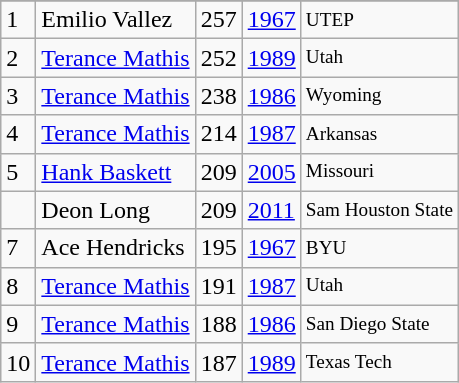<table class="wikitable">
<tr>
</tr>
<tr>
<td>1</td>
<td>Emilio Vallez</td>
<td>257</td>
<td><a href='#'>1967</a></td>
<td style="font-size:80%;">UTEP</td>
</tr>
<tr>
<td>2</td>
<td><a href='#'>Terance Mathis</a></td>
<td>252</td>
<td><a href='#'>1989</a></td>
<td style="font-size:80%;">Utah</td>
</tr>
<tr>
<td>3</td>
<td><a href='#'>Terance Mathis</a></td>
<td>238</td>
<td><a href='#'>1986</a></td>
<td style="font-size:80%;">Wyoming</td>
</tr>
<tr>
<td>4</td>
<td><a href='#'>Terance Mathis</a></td>
<td>214</td>
<td><a href='#'>1987</a></td>
<td style="font-size:80%;">Arkansas</td>
</tr>
<tr>
<td>5</td>
<td><a href='#'>Hank Baskett</a></td>
<td>209</td>
<td><a href='#'>2005</a></td>
<td style="font-size:80%;">Missouri</td>
</tr>
<tr>
<td></td>
<td>Deon Long</td>
<td>209</td>
<td><a href='#'>2011</a></td>
<td style="font-size:80%;">Sam Houston State</td>
</tr>
<tr>
<td>7</td>
<td>Ace Hendricks</td>
<td>195</td>
<td><a href='#'>1967</a></td>
<td style="font-size:80%;">BYU</td>
</tr>
<tr>
<td>8</td>
<td><a href='#'>Terance Mathis</a></td>
<td>191</td>
<td><a href='#'>1987</a></td>
<td style="font-size:80%;">Utah</td>
</tr>
<tr>
<td>9</td>
<td><a href='#'>Terance Mathis</a></td>
<td>188</td>
<td><a href='#'>1986</a></td>
<td style="font-size:80%;">San Diego State</td>
</tr>
<tr>
<td>10</td>
<td><a href='#'>Terance Mathis</a></td>
<td>187</td>
<td><a href='#'>1989</a></td>
<td style="font-size:80%;">Texas Tech</td>
</tr>
</table>
